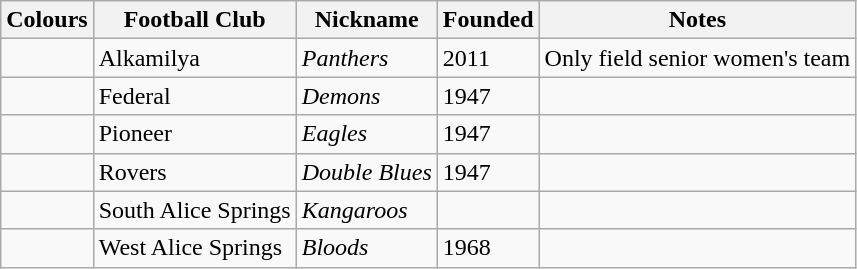<table class="wikitable sortable">
<tr>
<th>Colours</th>
<th>Football Club</th>
<th>Nickname</th>
<th>Founded</th>
<th>Notes</th>
</tr>
<tr>
<td></td>
<td>Alkamilya</td>
<td><em>Panthers</em></td>
<td>2011</td>
<td>Only field senior women's team</td>
</tr>
<tr>
<td></td>
<td>Federal</td>
<td><em>Demons</em></td>
<td>1947</td>
<td></td>
</tr>
<tr>
<td></td>
<td>Pioneer</td>
<td><em>Eagles</em></td>
<td>1947</td>
<td></td>
</tr>
<tr>
<td></td>
<td>Rovers</td>
<td><em>Double Blues</em></td>
<td>1947</td>
<td></td>
</tr>
<tr>
<td></td>
<td>South Alice Springs</td>
<td><em>Kangaroos</em></td>
<td></td>
<td></td>
</tr>
<tr>
<td></td>
<td>West Alice Springs</td>
<td><em>Bloods</em></td>
<td>1968</td>
<td></td>
</tr>
</table>
